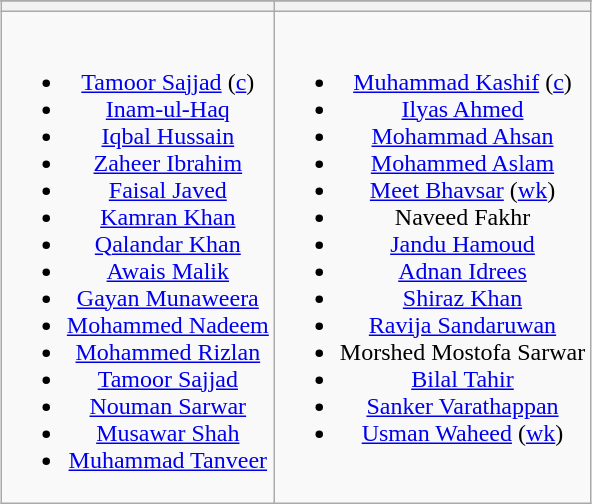<table class="wikitable" style="text-align:center; margin:auto">
<tr>
</tr>
<tr>
<th></th>
<th></th>
</tr>
<tr style="vertical-align:top">
<td><br><ul><li><a href='#'>Tamoor Sajjad</a> (<a href='#'>c</a>)</li><li><a href='#'>Inam-ul-Haq</a></li><li><a href='#'>Iqbal Hussain</a></li><li><a href='#'>Zaheer Ibrahim</a></li><li><a href='#'>Faisal Javed</a></li><li><a href='#'>Kamran Khan</a></li><li><a href='#'>Qalandar Khan</a></li><li><a href='#'>Awais Malik</a></li><li><a href='#'>Gayan Munaweera</a></li><li><a href='#'>Mohammed Nadeem</a></li><li><a href='#'>Mohammed Rizlan</a></li><li><a href='#'>Tamoor Sajjad</a></li><li><a href='#'>Nouman Sarwar</a></li><li><a href='#'>Musawar Shah</a></li><li><a href='#'>Muhammad Tanveer</a></li></ul></td>
<td><br><ul><li><a href='#'>Muhammad Kashif</a> (<a href='#'>c</a>)</li><li><a href='#'>Ilyas Ahmed</a></li><li><a href='#'>Mohammad Ahsan</a></li><li><a href='#'>Mohammed Aslam</a></li><li><a href='#'>Meet Bhavsar</a> (<a href='#'>wk</a>)</li><li>Naveed Fakhr</li><li><a href='#'>Jandu Hamoud</a></li><li><a href='#'>Adnan Idrees</a></li><li><a href='#'>Shiraz Khan</a></li><li><a href='#'>Ravija Sandaruwan</a></li><li>Morshed Mostofa Sarwar</li><li><a href='#'>Bilal Tahir</a></li><li><a href='#'>Sanker Varathappan</a></li><li><a href='#'>Usman Waheed</a> (<a href='#'>wk</a>)</li></ul></td>
</tr>
</table>
